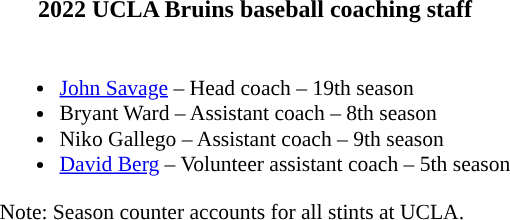<table class="toccolours">
<tr>
<th colspan=9>2022 UCLA Bruins baseball coaching staff</th>
</tr>
<tr>
<td style="border-collapse; font-size:90%;" valign="top"><br><ul><li><a href='#'>John Savage</a> – Head coach – 19th season</li><li>Bryant Ward – Assistant coach – 8th season</li><li>Niko Gallego – Assistant coach – 9th season</li><li><a href='#'>David Berg</a> – Volunteer assistant coach – 5th season</li></ul>Note: Season counter accounts for all stints at UCLA.</td>
</tr>
</table>
